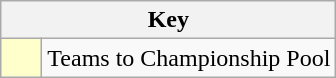<table class="wikitable" style="text-align: center;">
<tr>
<th colspan=2>Key</th>
</tr>
<tr>
<td style="background:#ffffcc; width:20px;"></td>
<td align=left>Teams to Championship Pool</td>
</tr>
</table>
